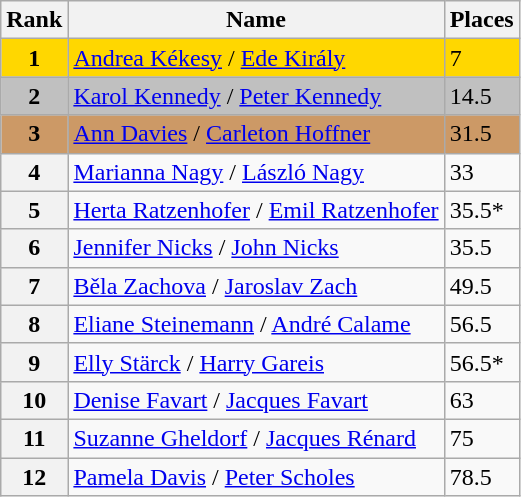<table class="wikitable">
<tr>
<th>Rank</th>
<th>Name</th>
<th>Places</th>
</tr>
<tr bgcolor=gold>
<td align=center><strong>1</strong></td>
<td> <a href='#'>Andrea Kékesy</a> / <a href='#'>Ede Király</a></td>
<td>7</td>
</tr>
<tr bgcolor=silver>
<td align=center><strong>2</strong></td>
<td> <a href='#'>Karol Kennedy</a> / <a href='#'>Peter Kennedy</a></td>
<td>14.5</td>
</tr>
<tr bgcolor=cc9966>
<td align=center><strong>3</strong></td>
<td> <a href='#'>Ann Davies</a> / <a href='#'>Carleton Hoffner</a></td>
<td>31.5</td>
</tr>
<tr>
<th>4</th>
<td> <a href='#'>Marianna Nagy</a> / <a href='#'>László Nagy</a></td>
<td>33</td>
</tr>
<tr>
<th>5</th>
<td> <a href='#'>Herta Ratzenhofer</a> / <a href='#'>Emil Ratzenhofer</a></td>
<td>35.5*</td>
</tr>
<tr>
<th>6</th>
<td> <a href='#'>Jennifer Nicks</a> / <a href='#'>John Nicks</a></td>
<td>35.5</td>
</tr>
<tr>
<th>7</th>
<td> <a href='#'>Běla Zachova</a> / <a href='#'>Jaroslav Zach</a></td>
<td>49.5</td>
</tr>
<tr>
<th>8</th>
<td> <a href='#'>Eliane Steinemann</a> / <a href='#'>André Calame</a></td>
<td>56.5</td>
</tr>
<tr>
<th>9</th>
<td> <a href='#'>Elly Stärck</a> / <a href='#'>Harry Gareis</a></td>
<td>56.5*</td>
</tr>
<tr>
<th>10</th>
<td> <a href='#'>Denise Favart</a> / <a href='#'>Jacques Favart</a></td>
<td>63</td>
</tr>
<tr>
<th>11</th>
<td> <a href='#'>Suzanne Gheldorf</a> / <a href='#'>Jacques Rénard</a></td>
<td>75</td>
</tr>
<tr>
<th>12</th>
<td> <a href='#'>Pamela Davis</a> / <a href='#'>Peter Scholes</a></td>
<td>78.5</td>
</tr>
</table>
